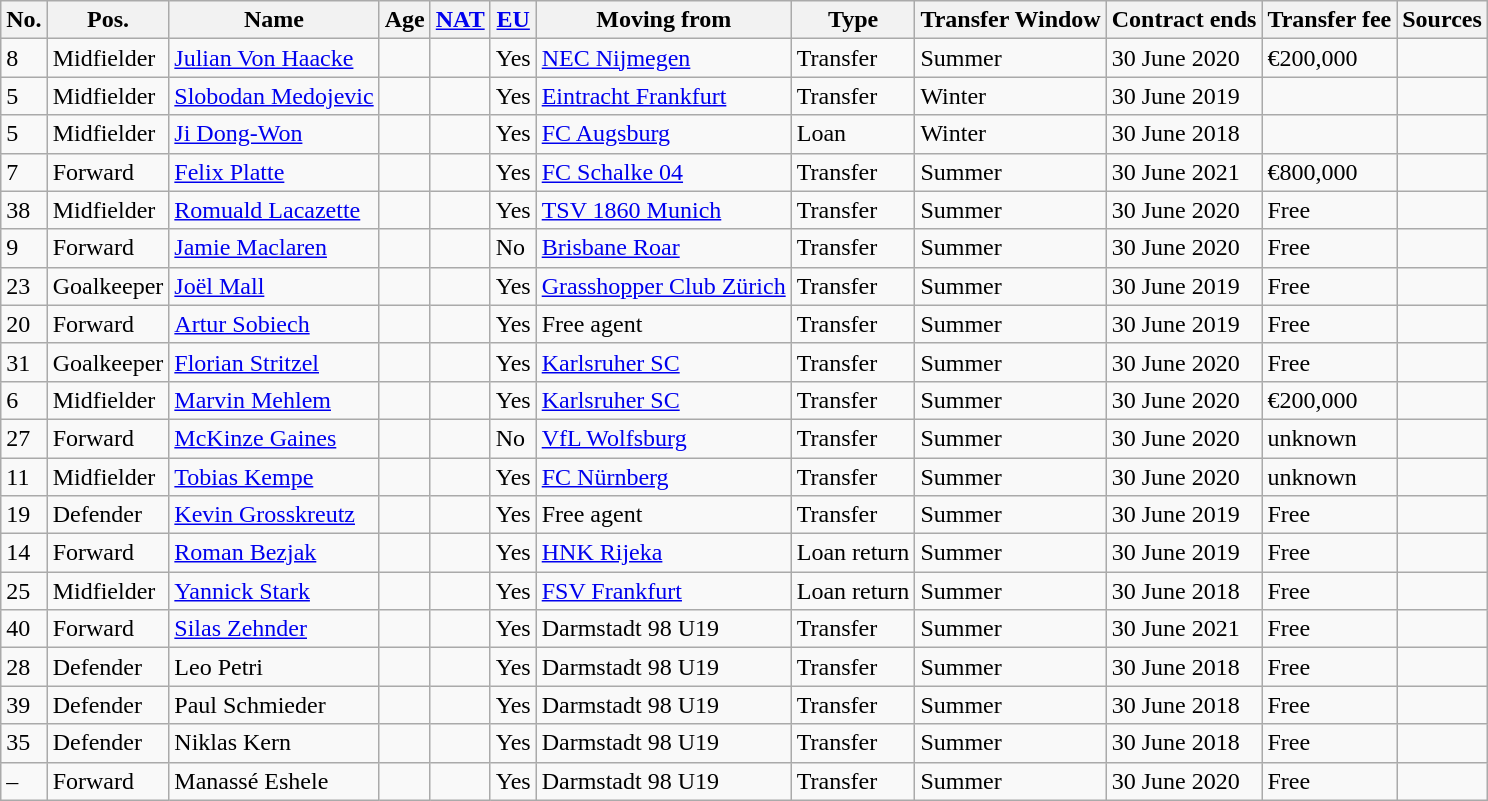<table class="wikitable">
<tr>
<th>No.</th>
<th>Pos.</th>
<th>Name</th>
<th>Age</th>
<th><a href='#'>NAT</a></th>
<th><a href='#'>EU</a></th>
<th>Moving from</th>
<th>Type</th>
<th>Transfer Window</th>
<th>Contract ends</th>
<th>Transfer fee</th>
<th>Sources</th>
</tr>
<tr>
<td>8</td>
<td>Midfielder</td>
<td><a href='#'>Julian Von Haacke</a></td>
<td></td>
<td></td>
<td>Yes</td>
<td><a href='#'>NEC Nijmegen</a></td>
<td>Transfer</td>
<td>Summer</td>
<td>30 June 2020</td>
<td>€200,000</td>
<td></td>
</tr>
<tr>
<td>5</td>
<td>Midfielder</td>
<td><a href='#'>Slobodan Medojevic</a></td>
<td></td>
<td></td>
<td>Yes</td>
<td><a href='#'>Eintracht Frankfurt</a></td>
<td>Transfer</td>
<td>Winter</td>
<td>30 June 2019</td>
<td></td>
<td></td>
</tr>
<tr>
<td>5</td>
<td>Midfielder</td>
<td><a href='#'>Ji Dong-Won</a></td>
<td></td>
<td></td>
<td>Yes</td>
<td><a href='#'>FC Augsburg</a></td>
<td>Loan</td>
<td>Winter</td>
<td>30 June 2018</td>
<td></td>
<td></td>
</tr>
<tr>
<td>7</td>
<td>Forward</td>
<td><a href='#'>Felix Platte</a></td>
<td></td>
<td></td>
<td>Yes</td>
<td><a href='#'>FC Schalke 04</a></td>
<td>Transfer</td>
<td>Summer</td>
<td>30 June 2021</td>
<td>€800,000</td>
<td></td>
</tr>
<tr>
<td>38</td>
<td>Midfielder</td>
<td><a href='#'>Romuald Lacazette</a></td>
<td></td>
<td></td>
<td>Yes</td>
<td><a href='#'>TSV 1860 Munich</a></td>
<td>Transfer</td>
<td>Summer</td>
<td>30 June 2020</td>
<td>Free</td>
<td></td>
</tr>
<tr>
<td>9</td>
<td>Forward</td>
<td><a href='#'>Jamie Maclaren</a></td>
<td></td>
<td></td>
<td>No</td>
<td><a href='#'>Brisbane Roar</a></td>
<td>Transfer</td>
<td>Summer</td>
<td>30 June 2020</td>
<td>Free</td>
<td></td>
</tr>
<tr>
<td>23</td>
<td>Goalkeeper</td>
<td><a href='#'>Joël Mall</a></td>
<td></td>
<td></td>
<td>Yes</td>
<td><a href='#'>Grasshopper Club Zürich</a></td>
<td>Transfer</td>
<td>Summer</td>
<td>30 June 2019</td>
<td>Free</td>
<td></td>
</tr>
<tr>
<td>20</td>
<td>Forward</td>
<td><a href='#'>Artur Sobiech</a></td>
<td></td>
<td></td>
<td>Yes</td>
<td>Free agent</td>
<td>Transfer</td>
<td>Summer</td>
<td>30 June 2019</td>
<td>Free</td>
<td></td>
</tr>
<tr>
<td>31</td>
<td>Goalkeeper</td>
<td><a href='#'>Florian Stritzel</a></td>
<td></td>
<td></td>
<td>Yes</td>
<td><a href='#'>Karlsruher SC</a></td>
<td>Transfer</td>
<td>Summer</td>
<td>30 June 2020</td>
<td>Free</td>
<td></td>
</tr>
<tr>
<td>6</td>
<td>Midfielder</td>
<td><a href='#'>Marvin Mehlem</a></td>
<td></td>
<td></td>
<td>Yes</td>
<td><a href='#'>Karlsruher SC</a></td>
<td>Transfer</td>
<td>Summer</td>
<td>30 June 2020</td>
<td>€200,000</td>
<td></td>
</tr>
<tr>
<td>27</td>
<td>Forward</td>
<td><a href='#'>McKinze Gaines</a></td>
<td></td>
<td></td>
<td>No</td>
<td><a href='#'>VfL Wolfsburg</a></td>
<td>Transfer</td>
<td>Summer</td>
<td>30 June 2020</td>
<td>unknown</td>
<td></td>
</tr>
<tr>
<td>11</td>
<td>Midfielder</td>
<td><a href='#'>Tobias Kempe</a></td>
<td></td>
<td></td>
<td>Yes</td>
<td><a href='#'>FC Nürnberg</a></td>
<td>Transfer</td>
<td>Summer</td>
<td>30 June 2020</td>
<td>unknown</td>
<td></td>
</tr>
<tr>
<td>19</td>
<td>Defender</td>
<td><a href='#'>Kevin Grosskreutz</a></td>
<td></td>
<td></td>
<td>Yes</td>
<td>Free agent</td>
<td>Transfer</td>
<td>Summer</td>
<td>30 June 2019</td>
<td>Free</td>
<td></td>
</tr>
<tr>
<td>14</td>
<td>Forward</td>
<td><a href='#'>Roman Bezjak</a></td>
<td></td>
<td></td>
<td>Yes</td>
<td><a href='#'>HNK Rijeka</a></td>
<td>Loan return</td>
<td>Summer</td>
<td>30 June 2019</td>
<td>Free</td>
<td></td>
</tr>
<tr>
<td>25</td>
<td>Midfielder</td>
<td><a href='#'>Yannick Stark</a></td>
<td></td>
<td></td>
<td>Yes</td>
<td><a href='#'>FSV Frankfurt</a></td>
<td>Loan return</td>
<td>Summer</td>
<td>30 June 2018</td>
<td>Free</td>
<td></td>
</tr>
<tr>
<td>40</td>
<td>Forward</td>
<td><a href='#'>Silas Zehnder</a></td>
<td></td>
<td></td>
<td>Yes</td>
<td>Darmstadt 98 U19</td>
<td>Transfer</td>
<td>Summer</td>
<td>30 June 2021</td>
<td>Free</td>
<td></td>
</tr>
<tr>
<td>28</td>
<td>Defender</td>
<td>Leo Petri</td>
<td></td>
<td></td>
<td>Yes</td>
<td>Darmstadt 98 U19</td>
<td>Transfer</td>
<td>Summer</td>
<td>30 June 2018</td>
<td>Free</td>
<td></td>
</tr>
<tr>
<td>39</td>
<td>Defender</td>
<td>Paul Schmieder</td>
<td></td>
<td></td>
<td>Yes</td>
<td>Darmstadt 98 U19</td>
<td>Transfer</td>
<td>Summer</td>
<td>30 June 2018</td>
<td>Free</td>
<td></td>
</tr>
<tr>
<td>35</td>
<td>Defender</td>
<td>Niklas Kern</td>
<td></td>
<td></td>
<td>Yes</td>
<td>Darmstadt 98 U19</td>
<td>Transfer</td>
<td>Summer</td>
<td>30 June 2018</td>
<td>Free</td>
<td></td>
</tr>
<tr>
<td>–</td>
<td>Forward</td>
<td>Manassé Eshele</td>
<td></td>
<td></td>
<td>Yes</td>
<td>Darmstadt 98 U19</td>
<td>Transfer</td>
<td>Summer</td>
<td>30 June 2020</td>
<td>Free</td>
<td></td>
</tr>
</table>
